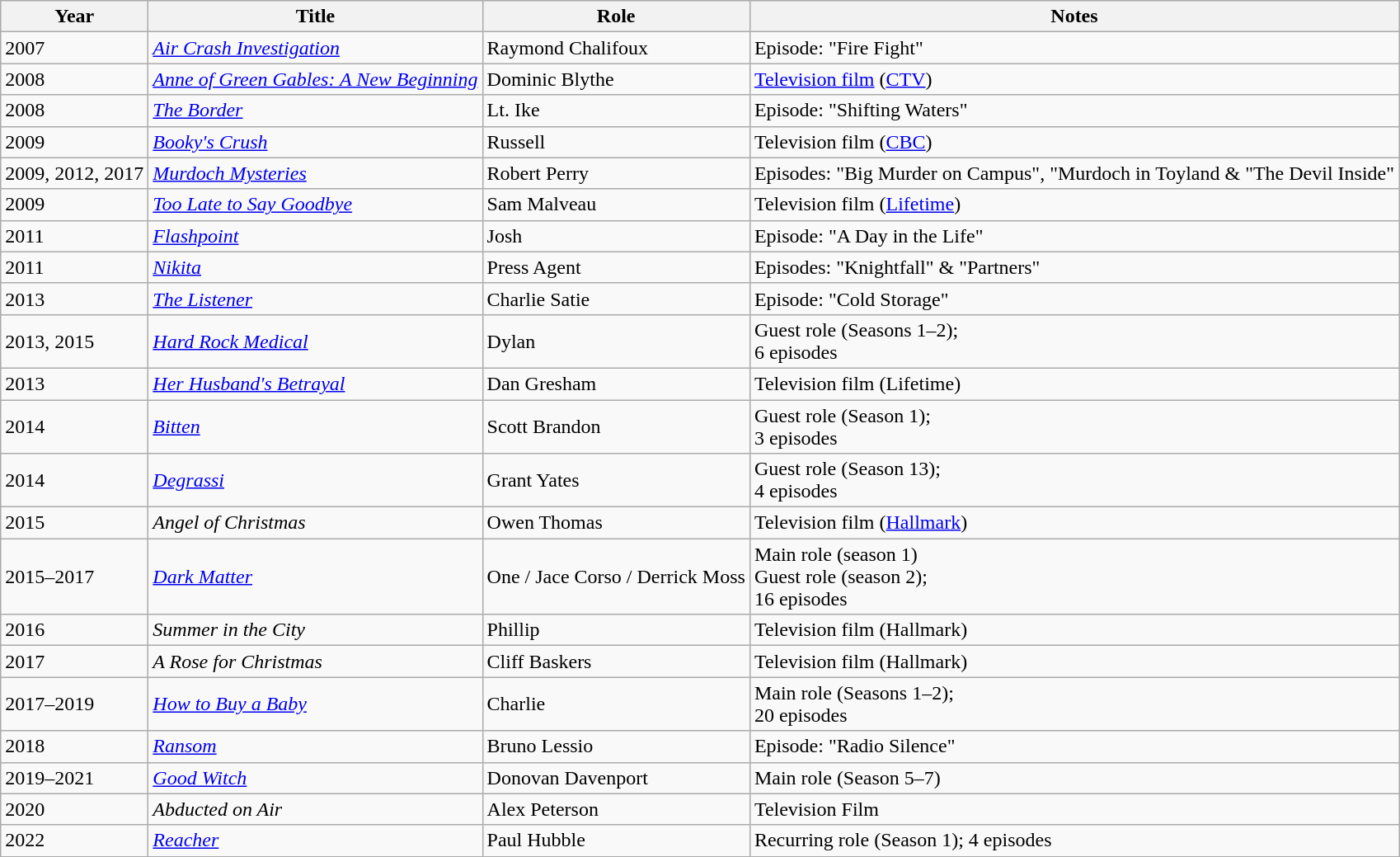<table class="wikitable sortable">
<tr>
<th>Year</th>
<th>Title</th>
<th>Role</th>
<th>Notes</th>
</tr>
<tr>
<td>2007</td>
<td><em><a href='#'>Air Crash Investigation</a></em></td>
<td>Raymond Chalifoux</td>
<td>Episode: "Fire Fight"</td>
</tr>
<tr>
<td>2008</td>
<td><em><a href='#'>Anne of Green Gables: A New Beginning</a></em></td>
<td>Dominic Blythe</td>
<td><a href='#'>Television film</a> (<a href='#'>CTV</a>)</td>
</tr>
<tr>
<td>2008</td>
<td data-sort-value="Border, The"><em><a href='#'>The Border</a></em></td>
<td>Lt. Ike</td>
<td>Episode: "Shifting Waters"</td>
</tr>
<tr>
<td>2009</td>
<td><em><a href='#'>Booky's Crush</a></em></td>
<td>Russell</td>
<td>Television film (<a href='#'>CBC</a>)</td>
</tr>
<tr>
<td>2009, 2012, 2017</td>
<td><em><a href='#'>Murdoch Mysteries</a></em></td>
<td>Robert Perry</td>
<td>Episodes: "Big Murder on Campus", "Murdoch in Toyland & "The Devil Inside"</td>
</tr>
<tr>
<td>2009</td>
<td><em><a href='#'>Too Late to Say Goodbye</a></em></td>
<td>Sam Malveau</td>
<td>Television film (<a href='#'>Lifetime</a>)</td>
</tr>
<tr>
<td>2011</td>
<td><em><a href='#'>Flashpoint</a></em></td>
<td>Josh</td>
<td>Episode: "A Day in the Life"</td>
</tr>
<tr>
<td>2011</td>
<td><em><a href='#'>Nikita</a></em></td>
<td>Press Agent</td>
<td>Episodes: "Knightfall" & "Partners"</td>
</tr>
<tr>
<td>2013</td>
<td data-sort-value="Listener, The"><em><a href='#'>The Listener</a></em></td>
<td>Charlie Satie</td>
<td>Episode: "Cold Storage"</td>
</tr>
<tr>
<td>2013, 2015</td>
<td><em><a href='#'>Hard Rock Medical</a></em></td>
<td>Dylan</td>
<td>Guest role (Seasons 1–2); <br> 6 episodes</td>
</tr>
<tr>
<td>2013</td>
<td><em><a href='#'>Her Husband's Betrayal </a></em></td>
<td>Dan Gresham</td>
<td>Television film (Lifetime)</td>
</tr>
<tr>
<td>2014</td>
<td><em><a href='#'>Bitten</a></em></td>
<td>Scott Brandon</td>
<td>Guest role (Season 1); <br> 3 episodes</td>
</tr>
<tr>
<td>2014</td>
<td><em><a href='#'>Degrassi</a></em></td>
<td>Grant Yates</td>
<td>Guest role (Season 13); <br> 4 episodes</td>
</tr>
<tr>
<td>2015</td>
<td><em>Angel of Christmas</em></td>
<td>Owen Thomas</td>
<td>Television film (<a href='#'>Hallmark</a>)</td>
</tr>
<tr>
<td>2015–2017</td>
<td><em><a href='#'>Dark Matter</a></em></td>
<td>One / Jace Corso / Derrick Moss</td>
<td>Main role (season 1)<br> Guest role (season 2); <br> 16 episodes</td>
</tr>
<tr>
<td>2016</td>
<td><em>Summer in the City</em></td>
<td>Phillip</td>
<td>Television film (Hallmark)</td>
</tr>
<tr>
<td>2017</td>
<td data-sort-value="Rose for Christmas, A"><em>A Rose for Christmas</em></td>
<td>Cliff Baskers</td>
<td>Television film (Hallmark)</td>
</tr>
<tr>
<td>2017–2019</td>
<td><em><a href='#'>How to Buy a Baby</a></em></td>
<td>Charlie</td>
<td>Main role (Seasons 1–2); <br> 20 episodes</td>
</tr>
<tr>
<td>2018</td>
<td><em><a href='#'>Ransom</a></em></td>
<td>Bruno Lessio</td>
<td>Episode: "Radio Silence"</td>
</tr>
<tr>
<td>2019–2021</td>
<td><em><a href='#'>Good Witch</a></em></td>
<td>Donovan Davenport</td>
<td>Main role (Season 5–7)</td>
</tr>
<tr>
<td>2020</td>
<td><em>Abducted on Air</em></td>
<td>Alex Peterson</td>
<td>Television Film</td>
</tr>
<tr>
<td>2022</td>
<td><em><a href='#'>Reacher</a></em></td>
<td>Paul Hubble</td>
<td>Recurring role (Season 1); 4 episodes</td>
</tr>
</table>
